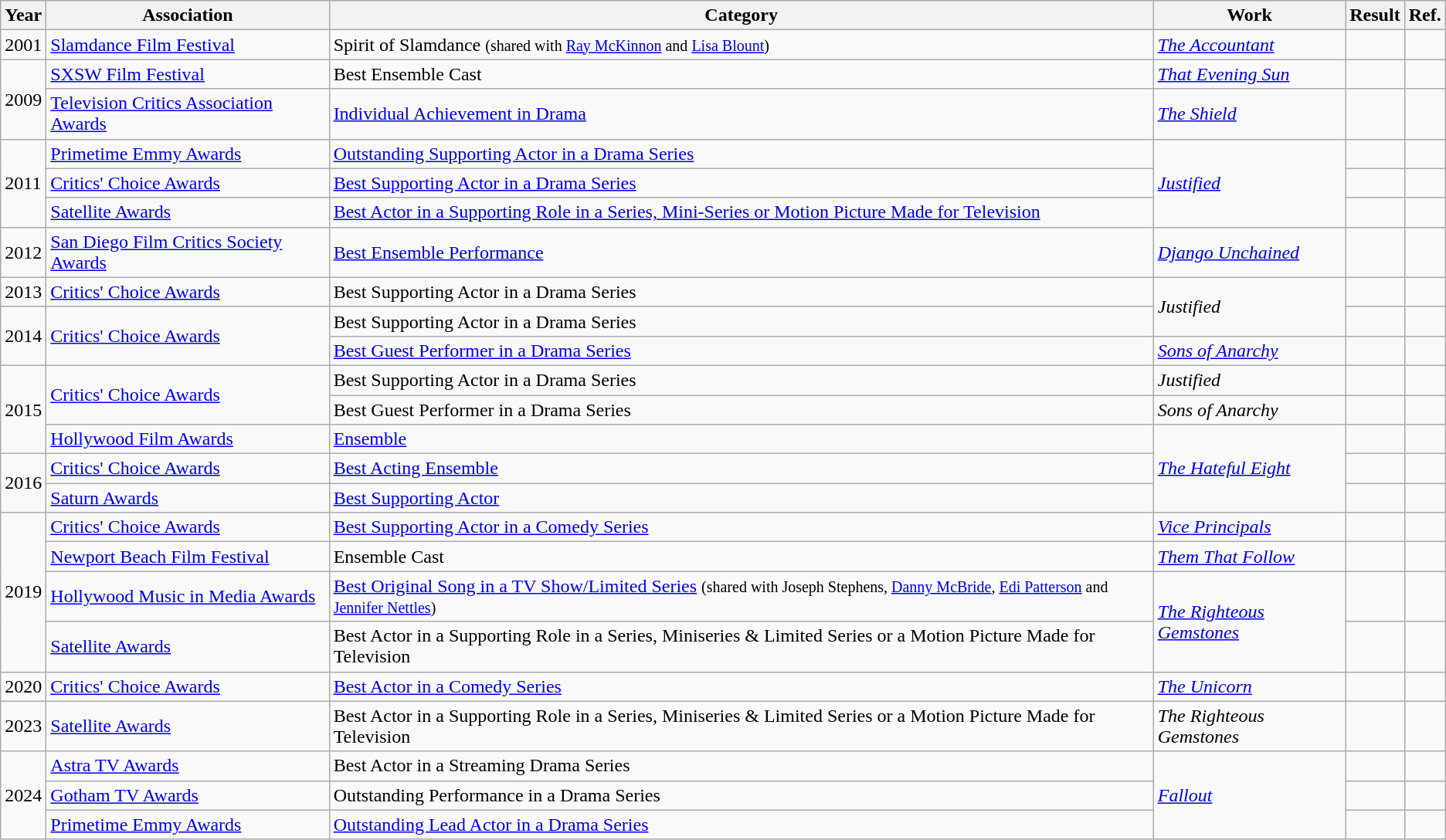<table class="wikitable unsortable">
<tr>
<th>Year</th>
<th>Association</th>
<th>Category</th>
<th>Work</th>
<th>Result</th>
<th>Ref.</th>
</tr>
<tr>
<td>2001</td>
<td><a href='#'>Slamdance Film Festival</a></td>
<td>Spirit of Slamdance <small>(shared with <a href='#'>Ray McKinnon</a> and <a href='#'>Lisa Blount</a>)</small></td>
<td><em><a href='#'>The Accountant</a></em></td>
<td></td>
<td align="center"></td>
</tr>
<tr>
<td rowspan="2">2009</td>
<td><a href='#'>SXSW Film Festival</a></td>
<td>Best Ensemble Cast</td>
<td><em><a href='#'>That Evening Sun</a></em></td>
<td></td>
<td align="center"></td>
</tr>
<tr>
<td><a href='#'>Television Critics Association Awards</a></td>
<td><a href='#'>Individual Achievement in Drama</a></td>
<td><em><a href='#'>The Shield</a></em></td>
<td></td>
<td align="center"></td>
</tr>
<tr>
<td rowspan="3">2011</td>
<td><a href='#'>Primetime Emmy Awards</a></td>
<td><a href='#'>Outstanding Supporting Actor in a Drama Series</a></td>
<td rowspan="3"><em><a href='#'>Justified</a></em></td>
<td></td>
<td align="center"></td>
</tr>
<tr>
<td><a href='#'>Critics' Choice Awards</a></td>
<td><a href='#'>Best Supporting Actor in a Drama Series</a></td>
<td></td>
<td align="center"></td>
</tr>
<tr>
<td><a href='#'>Satellite Awards</a></td>
<td><a href='#'>Best Actor in a Supporting Role in a Series, Mini-Series or Motion Picture Made for Television</a></td>
<td></td>
<td align="center"></td>
</tr>
<tr>
<td>2012</td>
<td><a href='#'>San Diego Film Critics Society Awards</a></td>
<td><a href='#'>Best Ensemble Performance</a></td>
<td><em><a href='#'>Django Unchained</a></em></td>
<td></td>
<td align="center"></td>
</tr>
<tr>
<td>2013</td>
<td><a href='#'>Critics' Choice Awards</a></td>
<td>Best Supporting Actor in a Drama Series</td>
<td rowspan="2"><em>Justified</em></td>
<td></td>
<td align="center"></td>
</tr>
<tr>
<td rowspan="2">2014</td>
<td rowspan="2"><a href='#'>Critics' Choice Awards</a></td>
<td>Best Supporting Actor in a Drama Series</td>
<td></td>
<td align="center"></td>
</tr>
<tr>
<td><a href='#'>Best Guest Performer in a Drama Series</a></td>
<td><em><a href='#'>Sons of Anarchy</a></em></td>
<td></td>
<td align="center"></td>
</tr>
<tr>
<td rowspan="3">2015</td>
<td rowspan="2"><a href='#'>Critics' Choice Awards</a></td>
<td>Best Supporting Actor in a Drama Series</td>
<td><em>Justified</em></td>
<td></td>
<td align="center"></td>
</tr>
<tr>
<td>Best Guest Performer in a Drama Series</td>
<td><em>Sons of Anarchy</em></td>
<td></td>
<td align="center"></td>
</tr>
<tr>
<td><a href='#'>Hollywood Film Awards</a></td>
<td><a href='#'>Ensemble</a></td>
<td rowspan="3"><em><a href='#'>The Hateful Eight</a></em></td>
<td></td>
<td align="center"></td>
</tr>
<tr>
<td rowspan="2">2016</td>
<td><a href='#'>Critics' Choice Awards</a></td>
<td><a href='#'>Best Acting Ensemble</a></td>
<td></td>
<td align="center"></td>
</tr>
<tr>
<td><a href='#'>Saturn Awards</a></td>
<td><a href='#'>Best Supporting Actor</a></td>
<td></td>
<td align="center"></td>
</tr>
<tr>
<td rowspan="4">2019</td>
<td><a href='#'>Critics' Choice Awards</a></td>
<td><a href='#'>Best Supporting Actor in a Comedy Series</a></td>
<td><em><a href='#'>Vice Principals</a></em></td>
<td></td>
<td align="center"></td>
</tr>
<tr>
<td><a href='#'>Newport Beach Film Festival</a></td>
<td>Ensemble Cast</td>
<td><em><a href='#'>Them That Follow</a></em></td>
<td></td>
<td align="center"></td>
</tr>
<tr>
<td><a href='#'>Hollywood Music in Media Awards</a></td>
<td><a href='#'>Best Original Song in a TV Show/Limited Series</a> <small>(shared with Joseph Stephens, <a href='#'>Danny McBride</a>, <a href='#'>Edi Patterson</a> and <a href='#'>Jennifer Nettles</a>)</small></td>
<td rowspan="2"><em><a href='#'>The Righteous Gemstones</a></em></td>
<td></td>
<td align="center"></td>
</tr>
<tr>
<td><a href='#'>Satellite Awards</a></td>
<td>Best Actor in a Supporting Role in a Series, Miniseries & Limited Series or a Motion Picture Made for Television</td>
<td></td>
<td align="center"></td>
</tr>
<tr>
<td>2020</td>
<td><a href='#'>Critics' Choice Awards</a></td>
<td><a href='#'>Best Actor in a Comedy Series</a></td>
<td><em><a href='#'>The Unicorn</a></em></td>
<td></td>
<td align="center"></td>
</tr>
<tr>
<td>2023</td>
<td><a href='#'>Satellite Awards</a></td>
<td>Best Actor in a Supporting Role in a Series, Miniseries & Limited Series or a Motion Picture Made for Television</td>
<td><em>The Righteous Gemstones</em></td>
<td></td>
<td align="center"></td>
</tr>
<tr>
<td rowspan="3">2024</td>
<td><a href='#'>Astra TV Awards</a></td>
<td>Best Actor in a Streaming Drama Series</td>
<td rowspan="3"><em><a href='#'>Fallout</a></em></td>
<td></td>
<td align="center"></td>
</tr>
<tr>
<td><a href='#'>Gotham TV Awards</a></td>
<td>Outstanding Performance in a Drama Series</td>
<td></td>
<td align="center"></td>
</tr>
<tr>
<td><a href='#'>Primetime Emmy Awards</a></td>
<td><a href='#'>Outstanding Lead Actor in a Drama Series</a></td>
<td></td>
<td align="center"></td>
</tr>
</table>
